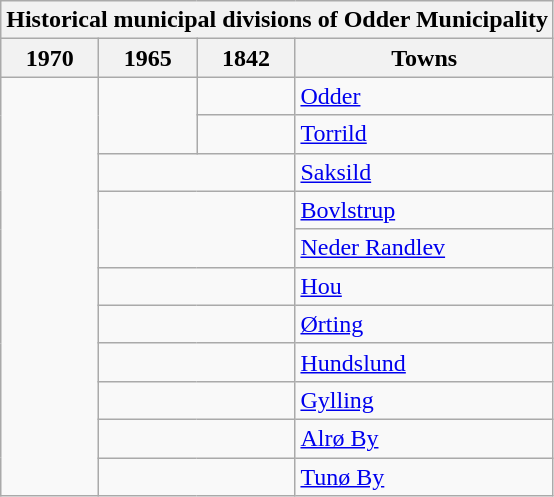<table class="wikitable" style="margin-left:1em;" style="text-align: center">
<tr>
<th colspan="99">Historical municipal divisions of Odder Municipality</th>
</tr>
<tr>
<th>1970</th>
<th>1965</th>
<th>1842</th>
<th>Towns</th>
</tr>
<tr>
<td rowspan="99"></td>
<td rowspan="2"></td>
<td></td>
<td><a href='#'>Odder</a></td>
</tr>
<tr>
<td></td>
<td><a href='#'>Torrild</a></td>
</tr>
<tr>
<td colspan="2"></td>
<td><a href='#'>Saksild</a></td>
</tr>
<tr>
<td colspan="2" rowspan="2"></td>
<td><a href='#'>Bovlstrup</a></td>
</tr>
<tr>
<td><a href='#'>Neder Randlev</a></td>
</tr>
<tr>
<td colspan="2"></td>
<td><a href='#'>Hou</a></td>
</tr>
<tr>
<td colspan="2"></td>
<td><a href='#'>Ørting</a></td>
</tr>
<tr>
<td colspan="2"></td>
<td><a href='#'>Hundslund</a></td>
</tr>
<tr>
<td colspan="2"></td>
<td><a href='#'>Gylling</a></td>
</tr>
<tr>
<td colspan="2"></td>
<td><a href='#'>Alrø By</a></td>
</tr>
<tr>
<td colspan="2"></td>
<td><a href='#'>Tunø By</a></td>
</tr>
</table>
